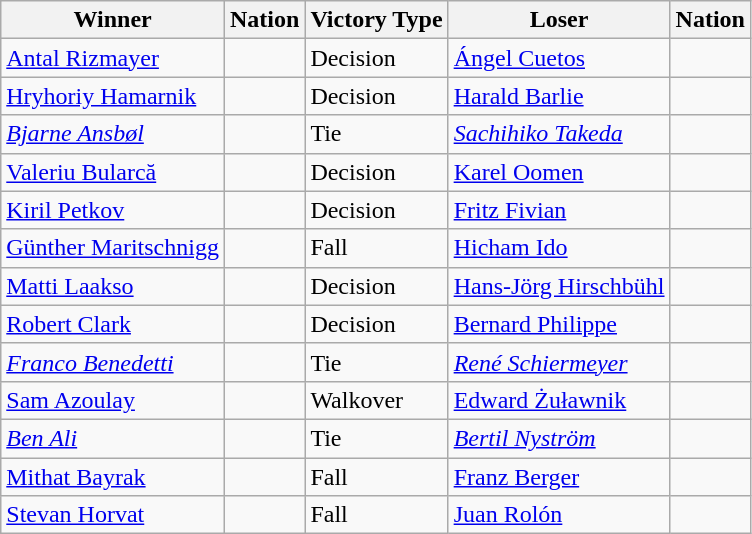<table class="wikitable sortable" style="text-align:left;">
<tr>
<th>Winner</th>
<th>Nation</th>
<th>Victory Type</th>
<th>Loser</th>
<th>Nation</th>
</tr>
<tr>
<td><a href='#'>Antal Rizmayer</a></td>
<td></td>
<td>Decision</td>
<td><a href='#'>Ángel Cuetos</a></td>
<td></td>
</tr>
<tr>
<td><a href='#'>Hryhoriy Hamarnik</a></td>
<td></td>
<td>Decision</td>
<td><a href='#'>Harald Barlie</a></td>
<td></td>
</tr>
<tr>
<td><em><a href='#'>Bjarne Ansbøl</a></em></td>
<td><em></em></td>
<td>Tie</td>
<td><em><a href='#'>Sachihiko Takeda</a></em></td>
<td><em></em></td>
</tr>
<tr>
<td><a href='#'>Valeriu Bularcă</a></td>
<td></td>
<td>Decision</td>
<td><a href='#'>Karel Oomen</a></td>
<td></td>
</tr>
<tr>
<td><a href='#'>Kiril Petkov</a></td>
<td></td>
<td>Decision</td>
<td><a href='#'>Fritz Fivian</a></td>
<td></td>
</tr>
<tr>
<td><a href='#'>Günther Maritschnigg</a></td>
<td></td>
<td>Fall</td>
<td><a href='#'>Hicham Ido</a></td>
<td></td>
</tr>
<tr>
<td><a href='#'>Matti Laakso</a></td>
<td></td>
<td>Decision</td>
<td><a href='#'>Hans-Jörg Hirschbühl</a></td>
<td></td>
</tr>
<tr>
<td><a href='#'>Robert Clark</a></td>
<td></td>
<td>Decision</td>
<td><a href='#'>Bernard Philippe</a></td>
<td></td>
</tr>
<tr>
<td><em><a href='#'>Franco Benedetti</a></em></td>
<td><em></em></td>
<td>Tie</td>
<td><em><a href='#'>René Schiermeyer</a></em></td>
<td><em></em></td>
</tr>
<tr>
<td><a href='#'>Sam Azoulay</a></td>
<td></td>
<td>Walkover</td>
<td><a href='#'>Edward Żuławnik</a></td>
<td></td>
</tr>
<tr>
<td><em><a href='#'>Ben Ali</a></em></td>
<td><em></em></td>
<td>Tie</td>
<td><em><a href='#'>Bertil Nyström</a></em></td>
<td><em></em></td>
</tr>
<tr>
<td><a href='#'>Mithat Bayrak</a></td>
<td></td>
<td>Fall</td>
<td><a href='#'>Franz Berger</a></td>
<td></td>
</tr>
<tr>
<td><a href='#'>Stevan Horvat</a></td>
<td></td>
<td>Fall</td>
<td><a href='#'>Juan Rolón</a></td>
<td></td>
</tr>
</table>
